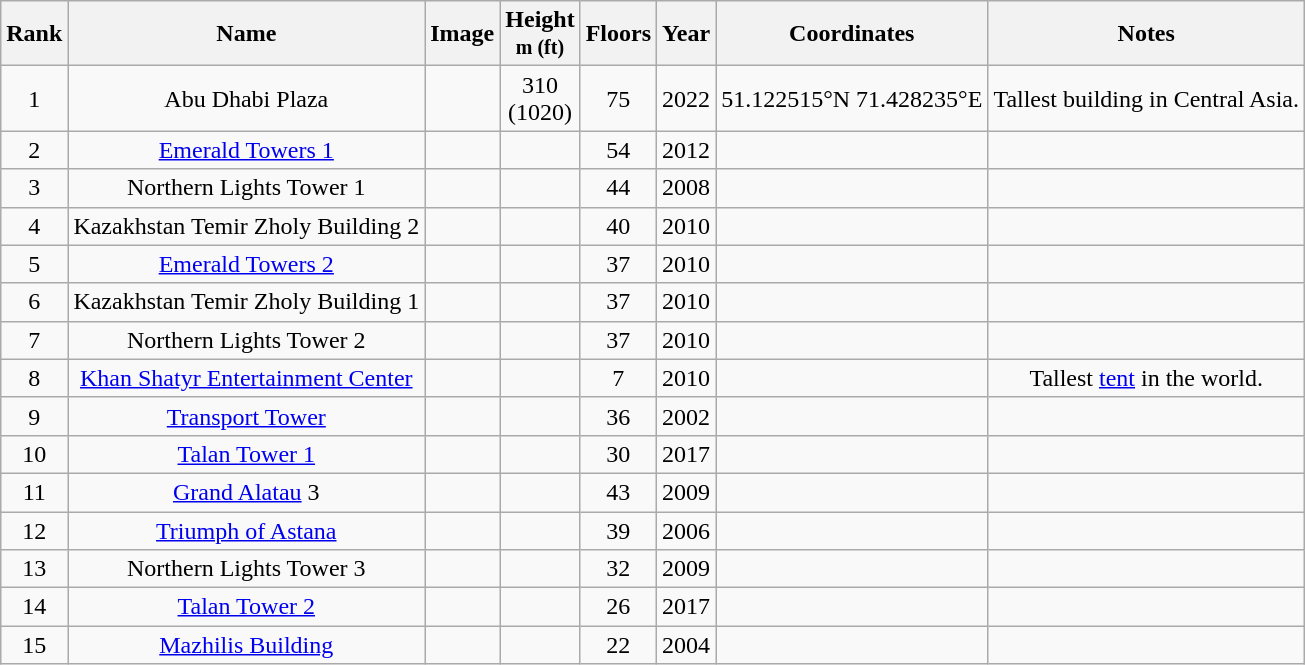<table class="wikitable sortable" style="text-align: center">
<tr>
<th>Rank</th>
<th>Name</th>
<th class="unsortable">Image</th>
<th>Height<br><small>m (ft)</small></th>
<th>Floors</th>
<th>Year</th>
<th>Coordinates</th>
<th class="unsortable">Notes</th>
</tr>
<tr>
<td>1</td>
<td>Abu Dhabi Plaza</td>
<td></td>
<td>310<br>(1020)</td>
<td>75</td>
<td>2022</td>
<td>51.122515°N  71.428235°E</td>
<td>Tallest building in Central Asia.</td>
</tr>
<tr>
<td>2</td>
<td><a href='#'>Emerald Towers 1</a></td>
<td></td>
<td></td>
<td>54</td>
<td>2012</td>
<td></td>
<td></td>
</tr>
<tr>
<td>3</td>
<td>Northern Lights Tower 1</td>
<td></td>
<td></td>
<td>44</td>
<td>2008</td>
<td></td>
<td></td>
</tr>
<tr>
<td>4</td>
<td>Kazakhstan Temir Zholy Building 2</td>
<td></td>
<td></td>
<td>40</td>
<td>2010</td>
<td></td>
<td></td>
</tr>
<tr>
<td>5</td>
<td><a href='#'>Emerald Towers 2</a></td>
<td></td>
<td></td>
<td>37</td>
<td>2010</td>
<td></td>
<td></td>
</tr>
<tr>
<td>6</td>
<td>Kazakhstan Temir Zholy Building 1</td>
<td></td>
<td></td>
<td>37</td>
<td>2010</td>
<td></td>
<td></td>
</tr>
<tr>
<td>7</td>
<td>Northern Lights Tower 2</td>
<td></td>
<td></td>
<td>37</td>
<td>2010</td>
<td></td>
<td></td>
</tr>
<tr>
<td>8</td>
<td><a href='#'>Khan Shatyr Entertainment Center</a></td>
<td></td>
<td></td>
<td>7</td>
<td>2010</td>
<td></td>
<td>Tallest <a href='#'>tent</a> in the world.</td>
</tr>
<tr>
<td>9</td>
<td><a href='#'>Transport Tower</a></td>
<td></td>
<td></td>
<td>36</td>
<td>2002</td>
<td></td>
<td></td>
</tr>
<tr>
<td>10</td>
<td><a href='#'>Talan Tower 1</a></td>
<td></td>
<td></td>
<td>30</td>
<td>2017</td>
<td></td>
<td></td>
</tr>
<tr>
<td>11</td>
<td><a href='#'>Grand Alatau</a> 3</td>
<td></td>
<td></td>
<td>43</td>
<td>2009</td>
<td></td>
<td></td>
</tr>
<tr>
<td>12</td>
<td><a href='#'>Triumph of Astana</a></td>
<td></td>
<td></td>
<td>39</td>
<td>2006</td>
<td></td>
<td></td>
</tr>
<tr>
<td>13</td>
<td>Northern Lights Tower 3</td>
<td></td>
<td></td>
<td>32</td>
<td>2009</td>
<td></td>
<td></td>
</tr>
<tr>
<td>14</td>
<td><a href='#'>Talan Tower 2</a></td>
<td></td>
<td></td>
<td>26</td>
<td>2017</td>
<td></td>
<td></td>
</tr>
<tr>
<td>15</td>
<td><a href='#'>Mazhilis Building</a></td>
<td></td>
<td></td>
<td>22</td>
<td>2004</td>
<td></td>
<td></td>
</tr>
</table>
